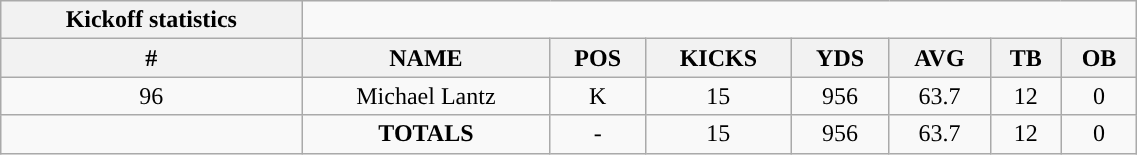<table style="width:60%; text-align:center;" class="wikitable collapsible collapsed">
<tr>
<th style="text-align:center; ">Kickoff statistics</th>
</tr>
<tr>
<th>#</th>
<th>NAME</th>
<th>POS</th>
<th>KICKS</th>
<th>YDS</th>
<th>AVG</th>
<th>TB</th>
<th>OB</th>
</tr>
<tr>
<td>96</td>
<td>Michael Lantz</td>
<td>K</td>
<td>15</td>
<td>956</td>
<td>63.7</td>
<td>12</td>
<td>0</td>
</tr>
<tr>
<td></td>
<td><strong>TOTALS</strong></td>
<td>-</td>
<td>15</td>
<td>956</td>
<td>63.7</td>
<td>12</td>
<td>0</td>
</tr>
</table>
